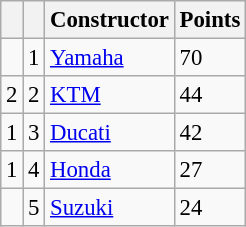<table class="wikitable" style="font-size: 95%;">
<tr>
<th></th>
<th></th>
<th>Constructor</th>
<th>Points</th>
</tr>
<tr>
<td></td>
<td align=center>1</td>
<td> <a href='#'>Yamaha</a></td>
<td align=left>70</td>
</tr>
<tr>
<td> 2</td>
<td align=center>2</td>
<td> <a href='#'>KTM</a></td>
<td align=left>44</td>
</tr>
<tr>
<td> 1</td>
<td align=center>3</td>
<td> <a href='#'>Ducati</a></td>
<td align=left>42</td>
</tr>
<tr>
<td> 1</td>
<td align=center>4</td>
<td> <a href='#'>Honda</a></td>
<td align=left>27</td>
</tr>
<tr>
<td></td>
<td align=center>5</td>
<td> <a href='#'>Suzuki</a></td>
<td align=left>24</td>
</tr>
</table>
